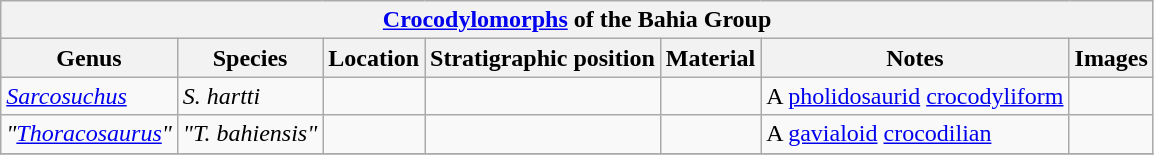<table class="wikitable" align="center">
<tr>
<th colspan="7" align="center"><a href='#'>Crocodylomorphs</a> of the Bahia Group</th>
</tr>
<tr>
<th>Genus</th>
<th>Species</th>
<th>Location</th>
<th>Stratigraphic position</th>
<th>Material</th>
<th>Notes</th>
<th>Images</th>
</tr>
<tr>
<td><em><a href='#'>Sarcosuchus</a></em></td>
<td><em>S. hartti</em></td>
<td></td>
<td></td>
<td></td>
<td>A <a href='#'>pholidosaurid</a> <a href='#'>crocodyliform</a></td>
<td></td>
</tr>
<tr>
<td><em>"<a href='#'>Thoracosaurus</a>"</em></td>
<td><em>"T. bahiensis"</em></td>
<td></td>
<td></td>
<td></td>
<td>A <a href='#'>gavialoid</a> <a href='#'>crocodilian</a></td>
<td></td>
</tr>
<tr>
</tr>
</table>
